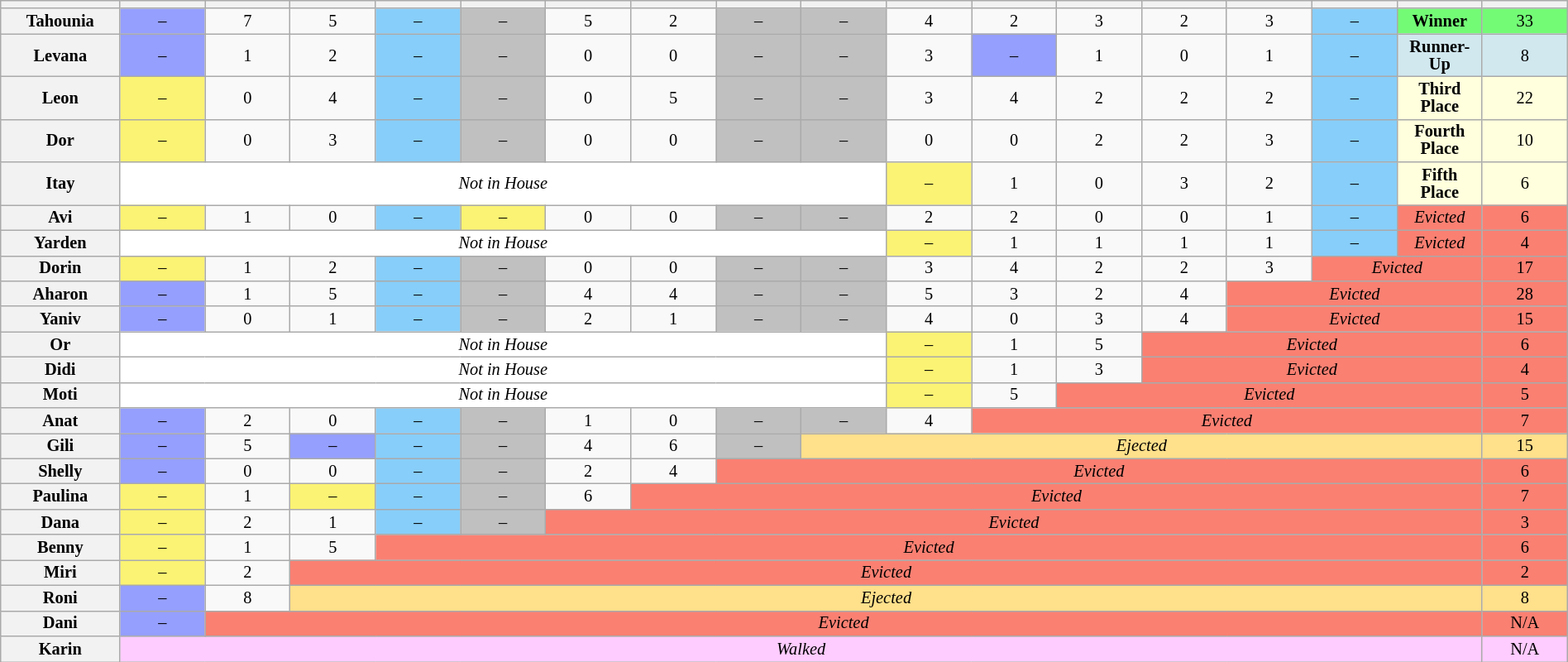<table class="wikitable" style="text-align:center; font-size:85%; width: 100%; line-height:14px;">
<tr>
<th style="width: 7%;"></th>
<th style="width: 5%;"></th>
<th style="width: 5%;"></th>
<th style="width: 5%;"></th>
<th style="width: 5%;"></th>
<th style="width: 5%;"></th>
<th style="width: 5%;"></th>
<th style="width: 5%;"></th>
<th style="width: 5%;"></th>
<th style="width: 5%;"></th>
<th style="width: 5%;"></th>
<th style="width: 5%;"></th>
<th style="width: 5%;"></th>
<th style="width: 5%;"></th>
<th style="width: 5%;"></th>
<th style="width: 5%;"></th>
<th style="width: 5%;"></th>
<th style="width: 5%;"></th>
</tr>
<tr>
<th>Tahounia</th>
<td style="background:#959ffd;">–</td>
<td>7</td>
<td>5</td>
<td style="background:#87CEFA">–</td>
<td style="background:#C0C0C0">–</td>
<td>5</td>
<td>2</td>
<td style="background:#C0C0C0">–</td>
<td style="background:#C0C0C0">–</td>
<td>4</td>
<td>2</td>
<td>3</td>
<td>2</td>
<td>3</td>
<td style="background:#87CEFA">–</td>
<td style="background:#73FB76;"><strong>Winner</strong></td>
<td style="background:#73FB76;">33</td>
</tr>
<tr>
<th>Levana</th>
<td style="background:#959ffd;">–</td>
<td>1</td>
<td>2</td>
<td style="background:#87CEFA">–</td>
<td style="background:#C0C0C0">–</td>
<td>0</td>
<td>0</td>
<td style="background:#C0C0C0">–</td>
<td style="background:#C0C0C0">–</td>
<td>3</td>
<td style="background:#959ffd;">–</td>
<td>1</td>
<td>0</td>
<td>1</td>
<td style="background:#87CEFA">–</td>
<td style="background:#D1E8EF;"><strong>Runner-Up</strong></td>
<td style="background:#D1E8EF;">8</td>
</tr>
<tr>
<th>Leon</th>
<td style="background:#FBF373;">–</td>
<td>0</td>
<td>4</td>
<td style="background:#87CEFA">–</td>
<td style="background:#C0C0C0">–</td>
<td>0</td>
<td>5</td>
<td style="background:#C0C0C0">–</td>
<td style="background:#C0C0C0">–</td>
<td>3</td>
<td>4</td>
<td>2</td>
<td>2</td>
<td>2</td>
<td style="background:#87CEFA">–</td>
<td style="background:#FFFFDD;"><strong>Third Place</strong></td>
<td style="background:#FFFFDD;">22</td>
</tr>
<tr>
<th>Dor</th>
<td style="background:#FBF373;">–</td>
<td>0</td>
<td>3</td>
<td style="background:#87CEFA">–</td>
<td style="background:#C0C0C0">–</td>
<td>0</td>
<td>0</td>
<td style="background:#C0C0C0">–</td>
<td style="background:#C0C0C0">–</td>
<td>0</td>
<td>0</td>
<td>2</td>
<td>2</td>
<td>3</td>
<td style="background:#87CEFA">–</td>
<td style="background:#FFFFDD;"><strong>Fourth Place</strong></td>
<td style="background:#FFFFDD;">10</td>
</tr>
<tr>
<th>Itay</th>
<td colspan="9" style="background-color: white;"><em>Not in House</em></td>
<td style="background:#FBF373;">–</td>
<td>1</td>
<td>0</td>
<td>3</td>
<td>2</td>
<td style="background:#87CEFA">–</td>
<td style="background:#FFFFDD;"><strong>Fifth Place</strong></td>
<td style="background:#FFFFDD;">6</td>
</tr>
<tr>
<th>Avi</th>
<td style="background:#FBF373;">–</td>
<td>1</td>
<td>0</td>
<td style="background:#87CEFA">–</td>
<td style="background:#FBF373;">–</td>
<td>0</td>
<td>0</td>
<td style="background:#C0C0C0">–</td>
<td style="background:#C0C0C0">–</td>
<td>2</td>
<td>2</td>
<td>0</td>
<td>0</td>
<td>1</td>
<td style="background:#87CEFA">–</td>
<td style="background:#FA8072"><em>Evicted</em></td>
<td style="background:#FA8072">6</td>
</tr>
<tr>
<th>Yarden</th>
<td colspan="9" style="background-color: white;"><em>Not in House</em></td>
<td style="background:#FBF373;">–</td>
<td>1</td>
<td>1</td>
<td>1</td>
<td>1</td>
<td style="background:#87CEFA">–</td>
<td style="background:#FA8072"><em>Evicted</em></td>
<td style="background:#FA8072">4</td>
</tr>
<tr>
<th>Dorin</th>
<td style="background:#FBF373;">–</td>
<td>1</td>
<td>2</td>
<td style="background:#87CEFA">–</td>
<td style="background:#C0C0C0">–</td>
<td>0</td>
<td>0</td>
<td style="background:#C0C0C0">–</td>
<td style="background:#C0C0C0">–</td>
<td>3</td>
<td>4</td>
<td>2</td>
<td>2</td>
<td>3</td>
<td colspan="2" style="background:#FA8072"><em>Evicted</em></td>
<td style="background:#FA8072">17</td>
</tr>
<tr>
<th>Aharon</th>
<td style="background:#959ffd;">–</td>
<td>1</td>
<td>5</td>
<td style="background:#87CEFA">–</td>
<td style="background:#C0C0C0">–</td>
<td>4</td>
<td>4</td>
<td style="background:#C0C0C0">–</td>
<td style="background:#C0C0C0">–</td>
<td>5</td>
<td>3</td>
<td>2</td>
<td>4</td>
<td colspan="3" style="background:#FA8072"><em>Evicted</em></td>
<td style="background:#FA8072">28</td>
</tr>
<tr>
<th>Yaniv</th>
<td style="background:#959ffd;">–</td>
<td>0</td>
<td>1</td>
<td style="background:#87CEFA">–</td>
<td style="background:#C0C0C0">–</td>
<td>2</td>
<td>1</td>
<td style="background:#C0C0C0">–</td>
<td style="background:#C0C0C0">–</td>
<td>4</td>
<td>0</td>
<td>3</td>
<td>4</td>
<td colspan="3" style="background:#FA8072"><em>Evicted</em></td>
<td style="background:#FA8072">15</td>
</tr>
<tr>
<th>Or</th>
<td colspan="9" style="background-color: white;"><em>Not in House</em></td>
<td style="background:#FBF373;">–</td>
<td>1</td>
<td>5</td>
<td colspan="4" style="background:#FA8072"><em>Evicted</em></td>
<td style="background:#FA8072">6</td>
</tr>
<tr>
<th>Didi</th>
<td colspan="9" style="background-color: white;"><em>Not in House</em></td>
<td style="background:#FBF373;">–</td>
<td>1</td>
<td>3</td>
<td colspan="4" style="background:#FA8072"><em>Evicted</em></td>
<td style="background:#FA8072">4</td>
</tr>
<tr>
<th>Moti</th>
<td colspan="9" style="background-color: white;"><em>Not in House</em></td>
<td style="background:#FBF373;">–</td>
<td>5</td>
<td colspan="5" style="background:#FA8072"><em>Evicted</em></td>
<td style="background:#FA8072">5</td>
</tr>
<tr>
<th>Anat</th>
<td style="background:#959ffd;">–</td>
<td>2</td>
<td>0</td>
<td style="background:#87CEFA">–</td>
<td style="background:#C0C0C0">–</td>
<td>1</td>
<td>0</td>
<td style="background:#C0C0C0">–</td>
<td style="background:#C0C0C0">–</td>
<td>4</td>
<td colspan="6" style="background:#FA8072"><em>Evicted</em></td>
<td style="background:#FA8072">7</td>
</tr>
<tr>
<th>Gili</th>
<td style="background:#959ffd;">–</td>
<td>5</td>
<td style="background:#959ffd;">–</td>
<td style="background:#87CEFA">–</td>
<td style="background:#C0C0C0">–</td>
<td>4</td>
<td>6</td>
<td style="background:#C0C0C0">–</td>
<td style="background:#FFE08B" colspan="8"><em>Ejected</em></td>
<td style="background:#FFE08B">15</td>
</tr>
<tr>
<th>Shelly</th>
<td style="background:#959ffd;">–</td>
<td>0</td>
<td>0</td>
<td style="background:#87CEFA">–</td>
<td style="background:#C0C0C0">–</td>
<td>2</td>
<td>4</td>
<td colspan="9" style="background:#FA8072"><em>Evicted</em></td>
<td style="background:#FA8072">6</td>
</tr>
<tr>
<th>Paulina</th>
<td style="background:#FBF373;">–</td>
<td>1</td>
<td style="background:#FBF373;">–</td>
<td style="background:#87CEFA">–</td>
<td style="background:#C0C0C0">–</td>
<td>6</td>
<td colspan="10" style="background:#FA8072"><em>Evicted</em></td>
<td style="background:#FA8072">7</td>
</tr>
<tr>
<th>Dana</th>
<td style="background:#FBF373;">–</td>
<td>2</td>
<td>1</td>
<td style="background:#87CEFA">–</td>
<td style="background:#C0C0C0">–</td>
<td style="background:#FA8072" colspan="11"><em>Evicted</em></td>
<td style="background:#FA8072">3</td>
</tr>
<tr>
<th>Benny</th>
<td style="background:#FBF373;">–</td>
<td>1</td>
<td>5</td>
<td colspan="13" style="background:#FA8072"><em>Evicted</em></td>
<td style="background:#FA8072">6</td>
</tr>
<tr>
<th>Miri</th>
<td style="background:#FBF373;">–</td>
<td>2</td>
<td colspan="14" style="background:#FA8072"><em>Evicted</em></td>
<td style="background:#FA8072">2</td>
</tr>
<tr>
<th>Roni</th>
<td style="background:#959ffd;">–</td>
<td>8</td>
<td colspan="14" style="background:#FFE08B"><em>Ejected</em></td>
<td style="background:#FFE08B">8</td>
</tr>
<tr>
<th>Dani</th>
<td style="background:#959ffd;">–</td>
<td style="background:#FA8072" colspan="15"><em>Evicted</em></td>
<td style="background:#FA8072">N/A</td>
</tr>
<tr>
<th>Karin</th>
<td bgcolor="FFCCFF" colspan=16><em>Walked</em></td>
<td style="background:#FFCCFF">N/A</td>
</tr>
</table>
